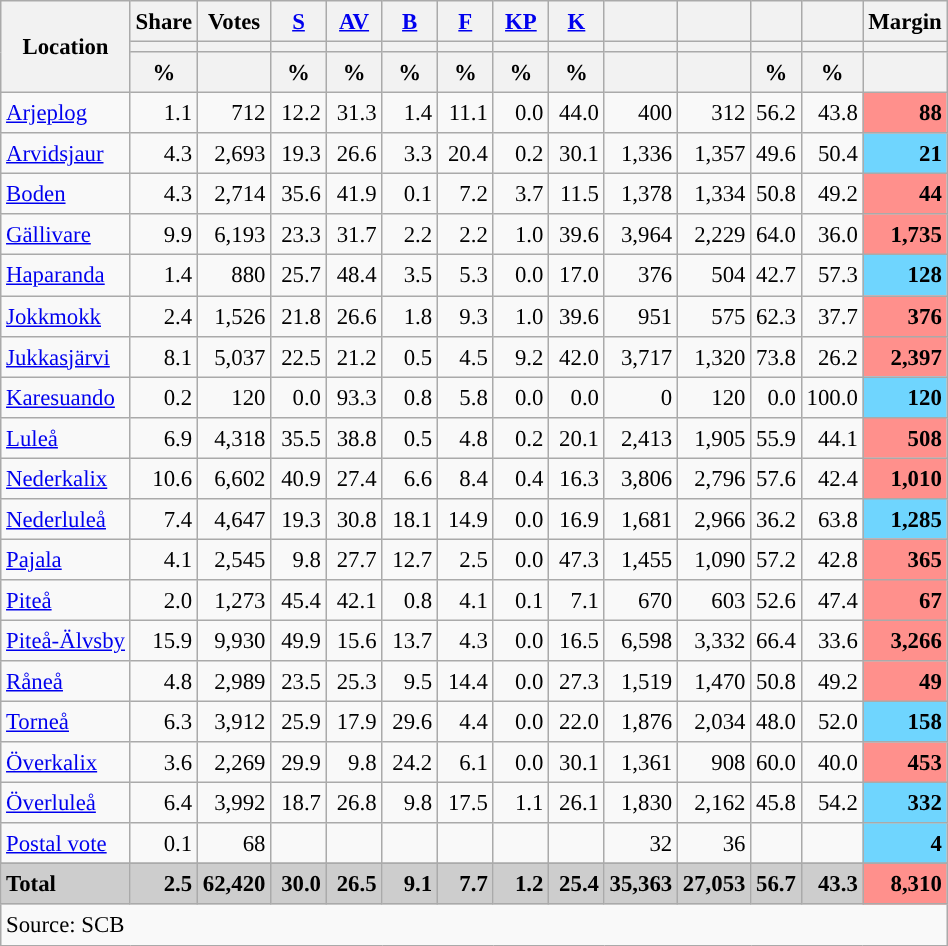<table class="wikitable sortable" style="text-align:right; font-size:95%; line-height:20px;">
<tr>
<th rowspan="3">Location</th>
<th>Share</th>
<th>Votes</th>
<th width="30px" class="unsortable"><a href='#'>S</a></th>
<th width="30px" class="unsortable"><a href='#'>AV</a></th>
<th width="30px" class="unsortable"><a href='#'>B</a></th>
<th width="30px" class="unsortable"><a href='#'>F</a></th>
<th width="30px" class="unsortable"><a href='#'>KP</a></th>
<th width="30px" class="unsortable"><a href='#'>K</a></th>
<th></th>
<th></th>
<th></th>
<th></th>
<th>Margin</th>
</tr>
<tr>
<th></th>
<th></th>
<th style="background:"></th>
<th style="background:"></th>
<th style="background:"></th>
<th style="background:"></th>
<th style="background:"></th>
<th style="background:"></th>
<th style="background:"></th>
<th style="background:"></th>
<th style="background:"></th>
<th style="background:"></th>
<th></th>
</tr>
<tr>
<th data-sort-type="number">%</th>
<th></th>
<th data-sort-type="number">%</th>
<th data-sort-type="number">%</th>
<th data-sort-type="number">%</th>
<th data-sort-type="number">%</th>
<th data-sort-type="number">%</th>
<th data-sort-type="number">%</th>
<th></th>
<th></th>
<th data-sort-type="number">%</th>
<th data-sort-type="number">%</th>
<th></th>
</tr>
<tr>
<td align=left><a href='#'>Arjeplog</a></td>
<td>1.1</td>
<td>712</td>
<td>12.2</td>
<td>31.3</td>
<td>1.4</td>
<td>11.1</td>
<td>0.0</td>
<td>44.0</td>
<td>400</td>
<td>312</td>
<td>56.2</td>
<td>43.8</td>
<td bgcolor=#ff908c><strong>88</strong></td>
</tr>
<tr>
<td align=left><a href='#'>Arvidsjaur</a></td>
<td>4.3</td>
<td>2,693</td>
<td>19.3</td>
<td>26.6</td>
<td>3.3</td>
<td>20.4</td>
<td>0.2</td>
<td>30.1</td>
<td>1,336</td>
<td>1,357</td>
<td>49.6</td>
<td>50.4</td>
<td bgcolor=#6fd5fe><strong>21</strong></td>
</tr>
<tr>
<td align=left><a href='#'>Boden</a></td>
<td>4.3</td>
<td>2,714</td>
<td>35.6</td>
<td>41.9</td>
<td>0.1</td>
<td>7.2</td>
<td>3.7</td>
<td>11.5</td>
<td>1,378</td>
<td>1,334</td>
<td>50.8</td>
<td>49.2</td>
<td bgcolor=#ff908c><strong>44</strong></td>
</tr>
<tr>
<td align=left><a href='#'>Gällivare</a></td>
<td>9.9</td>
<td>6,193</td>
<td>23.3</td>
<td>31.7</td>
<td>2.2</td>
<td>2.2</td>
<td>1.0</td>
<td>39.6</td>
<td>3,964</td>
<td>2,229</td>
<td>64.0</td>
<td>36.0</td>
<td bgcolor=#ff908c><strong>1,735</strong></td>
</tr>
<tr>
<td align=left><a href='#'>Haparanda</a></td>
<td>1.4</td>
<td>880</td>
<td>25.7</td>
<td>48.4</td>
<td>3.5</td>
<td>5.3</td>
<td>0.0</td>
<td>17.0</td>
<td>376</td>
<td>504</td>
<td>42.7</td>
<td>57.3</td>
<td bgcolor=#6fd5fe><strong>128</strong></td>
</tr>
<tr>
<td align=left><a href='#'>Jokkmokk</a></td>
<td>2.4</td>
<td>1,526</td>
<td>21.8</td>
<td>26.6</td>
<td>1.8</td>
<td>9.3</td>
<td>1.0</td>
<td>39.6</td>
<td>951</td>
<td>575</td>
<td>62.3</td>
<td>37.7</td>
<td bgcolor=#ff908c><strong>376</strong></td>
</tr>
<tr>
<td align=left><a href='#'>Jukkasjärvi</a></td>
<td>8.1</td>
<td>5,037</td>
<td>22.5</td>
<td>21.2</td>
<td>0.5</td>
<td>4.5</td>
<td>9.2</td>
<td>42.0</td>
<td>3,717</td>
<td>1,320</td>
<td>73.8</td>
<td>26.2</td>
<td bgcolor=#ff908c><strong>2,397</strong></td>
</tr>
<tr>
<td align=left><a href='#'>Karesuando</a></td>
<td>0.2</td>
<td>120</td>
<td>0.0</td>
<td>93.3</td>
<td>0.8</td>
<td>5.8</td>
<td>0.0</td>
<td>0.0</td>
<td>0</td>
<td>120</td>
<td>0.0</td>
<td>100.0</td>
<td bgcolor=#6fd5fe><strong>120</strong></td>
</tr>
<tr>
<td align=left><a href='#'>Luleå</a></td>
<td>6.9</td>
<td>4,318</td>
<td>35.5</td>
<td>38.8</td>
<td>0.5</td>
<td>4.8</td>
<td>0.2</td>
<td>20.1</td>
<td>2,413</td>
<td>1,905</td>
<td>55.9</td>
<td>44.1</td>
<td bgcolor=#ff908c><strong>508</strong></td>
</tr>
<tr>
<td align=left><a href='#'>Nederkalix</a></td>
<td>10.6</td>
<td>6,602</td>
<td>40.9</td>
<td>27.4</td>
<td>6.6</td>
<td>8.4</td>
<td>0.4</td>
<td>16.3</td>
<td>3,806</td>
<td>2,796</td>
<td>57.6</td>
<td>42.4</td>
<td bgcolor=#ff908c><strong>1,010</strong></td>
</tr>
<tr>
<td align=left><a href='#'>Nederluleå</a></td>
<td>7.4</td>
<td>4,647</td>
<td>19.3</td>
<td>30.8</td>
<td>18.1</td>
<td>14.9</td>
<td>0.0</td>
<td>16.9</td>
<td>1,681</td>
<td>2,966</td>
<td>36.2</td>
<td>63.8</td>
<td bgcolor=#6fd5fe><strong>1,285</strong></td>
</tr>
<tr>
<td align=left><a href='#'>Pajala</a></td>
<td>4.1</td>
<td>2,545</td>
<td>9.8</td>
<td>27.7</td>
<td>12.7</td>
<td>2.5</td>
<td>0.0</td>
<td>47.3</td>
<td>1,455</td>
<td>1,090</td>
<td>57.2</td>
<td>42.8</td>
<td bgcolor=#ff908c><strong>365</strong></td>
</tr>
<tr>
<td align=left><a href='#'>Piteå</a></td>
<td>2.0</td>
<td>1,273</td>
<td>45.4</td>
<td>42.1</td>
<td>0.8</td>
<td>4.1</td>
<td>0.1</td>
<td>7.1</td>
<td>670</td>
<td>603</td>
<td>52.6</td>
<td>47.4</td>
<td bgcolor=#ff908c><strong>67</strong></td>
</tr>
<tr>
<td align=left><a href='#'>Piteå-Älvsby</a></td>
<td>15.9</td>
<td>9,930</td>
<td>49.9</td>
<td>15.6</td>
<td>13.7</td>
<td>4.3</td>
<td>0.0</td>
<td>16.5</td>
<td>6,598</td>
<td>3,332</td>
<td>66.4</td>
<td>33.6</td>
<td bgcolor=#ff908c><strong>3,266</strong></td>
</tr>
<tr>
<td align=left><a href='#'>Råneå</a></td>
<td>4.8</td>
<td>2,989</td>
<td>23.5</td>
<td>25.3</td>
<td>9.5</td>
<td>14.4</td>
<td>0.0</td>
<td>27.3</td>
<td>1,519</td>
<td>1,470</td>
<td>50.8</td>
<td>49.2</td>
<td bgcolor=#ff908c><strong>49</strong></td>
</tr>
<tr>
<td align=left><a href='#'>Torneå</a></td>
<td>6.3</td>
<td>3,912</td>
<td>25.9</td>
<td>17.9</td>
<td>29.6</td>
<td>4.4</td>
<td>0.0</td>
<td>22.0</td>
<td>1,876</td>
<td>2,034</td>
<td>48.0</td>
<td>52.0</td>
<td bgcolor=#6fd5fe><strong>158</strong></td>
</tr>
<tr>
<td align=left><a href='#'>Överkalix</a></td>
<td>3.6</td>
<td>2,269</td>
<td>29.9</td>
<td>9.8</td>
<td>24.2</td>
<td>6.1</td>
<td>0.0</td>
<td>30.1</td>
<td>1,361</td>
<td>908</td>
<td>60.0</td>
<td>40.0</td>
<td bgcolor=#ff908c><strong>453</strong></td>
</tr>
<tr>
<td align=left><a href='#'>Överluleå</a></td>
<td>6.4</td>
<td>3,992</td>
<td>18.7</td>
<td>26.8</td>
<td>9.8</td>
<td>17.5</td>
<td>1.1</td>
<td>26.1</td>
<td>1,830</td>
<td>2,162</td>
<td>45.8</td>
<td>54.2</td>
<td bgcolor=#6fd5fe><strong>332</strong></td>
</tr>
<tr>
<td align=left><a href='#'>Postal vote</a></td>
<td>0.1</td>
<td>68</td>
<td></td>
<td></td>
<td></td>
<td></td>
<td></td>
<td></td>
<td>32</td>
<td>36</td>
<td></td>
<td></td>
<td bgcolor=#6fd5fe><strong>4</strong></td>
</tr>
<tr>
</tr>
<tr style="background:#CDCDCD;">
<td align=left><strong>Total</strong></td>
<td><strong>2.5</strong></td>
<td><strong>62,420</strong></td>
<td><strong>30.0</strong></td>
<td><strong>26.5</strong></td>
<td><strong>9.1</strong></td>
<td><strong>7.7</strong></td>
<td><strong>1.2</strong></td>
<td><strong>25.4</strong></td>
<td><strong>35,363</strong></td>
<td><strong>27,053</strong></td>
<td><strong>56.7</strong></td>
<td><strong>43.3</strong></td>
<td bgcolor=#ff908c><strong>8,310</strong></td>
</tr>
<tr>
<td align=left colspan=14>Source: SCB </td>
</tr>
</table>
